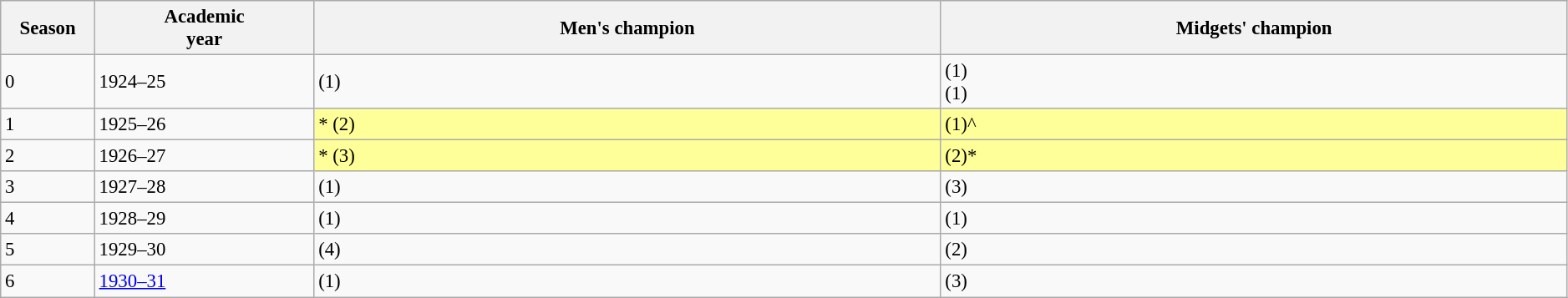<table class="wikitable" width=99% style="font-size:95%;">
<tr>
<th width="6%">Season</th>
<th width="14%">Academic<br>year</th>
<th width="40%">Men's champion</th>
<th width="40%">Midgets' champion</th>
</tr>
<tr>
<td>0</td>
<td>1924–25</td>
<td> (1)</td>
<td> (1)<br> (1)</td>
</tr>
<tr>
<td>1</td>
<td>1925–26</td>
<td bgcolor="#FFFF99">* (2)</td>
<td bgcolor="#FFFF99"> (1)^</td>
</tr>
<tr>
<td>2</td>
<td>1926–27</td>
<td bgcolor="#FFFF99">* (3)</td>
<td bgcolor="#FFFF99"> (2)*</td>
</tr>
<tr>
<td>3</td>
<td>1927–28</td>
<td> (1)</td>
<td> (3)</td>
</tr>
<tr>
<td>4</td>
<td>1928–29</td>
<td> (1)</td>
<td> (1)</td>
</tr>
<tr>
<td>5</td>
<td>1929–30</td>
<td> (4)</td>
<td> (2)</td>
</tr>
<tr>
<td>6</td>
<td><a href='#'>1930–31</a></td>
<td> (1)</td>
<td> (3)</td>
</tr>
</table>
